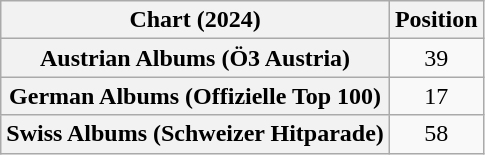<table class="wikitable sortable plainrowheaders" style="text-align:center">
<tr>
<th scope="col">Chart (2024)</th>
<th scope="col">Position</th>
</tr>
<tr>
<th scope="row">Austrian Albums (Ö3 Austria)</th>
<td>39</td>
</tr>
<tr>
<th scope="row">German Albums (Offizielle Top 100)</th>
<td>17</td>
</tr>
<tr>
<th scope="row">Swiss Albums (Schweizer Hitparade)</th>
<td>58</td>
</tr>
</table>
